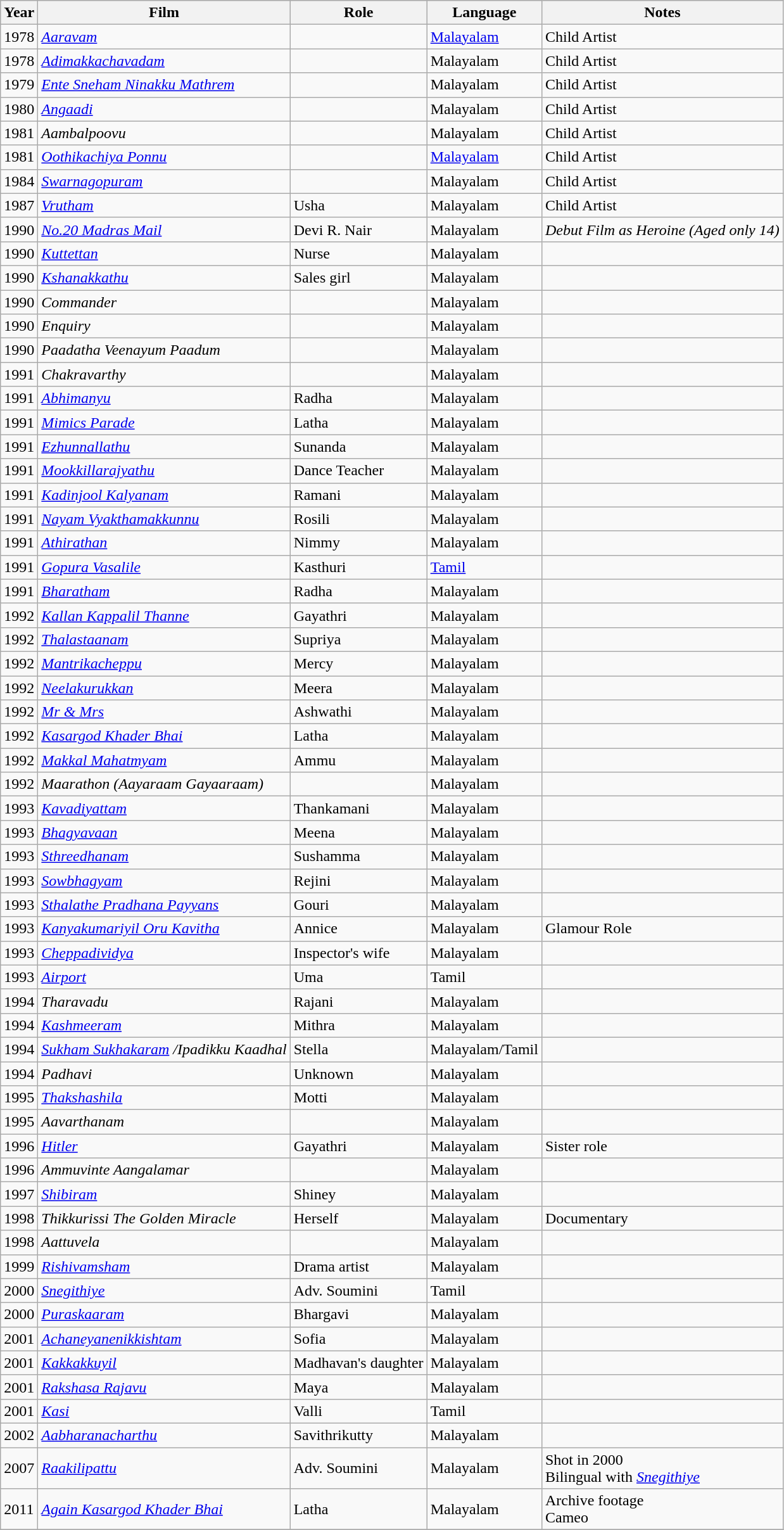<table class="wikitable">
<tr style="background:#ccc; text-align:center;">
<th>Year</th>
<th>Film</th>
<th>Role</th>
<th>Language</th>
<th>Notes</th>
</tr>
<tr>
<td>1978</td>
<td><em><a href='#'>Aaravam</a></em></td>
<td></td>
<td><a href='#'>Malayalam</a></td>
<td>Child Artist</td>
</tr>
<tr>
<td>1978</td>
<td><em><a href='#'>Adimakkachavadam</a></em></td>
<td></td>
<td>Malayalam</td>
<td>Child Artist</td>
</tr>
<tr>
<td>1979</td>
<td><em><a href='#'>Ente Sneham Ninakku Mathrem</a></em></td>
<td></td>
<td>Malayalam</td>
<td>Child Artist</td>
</tr>
<tr>
<td>1980</td>
<td><em><a href='#'>Angaadi</a></em></td>
<td></td>
<td>Malayalam</td>
<td>Child Artist</td>
</tr>
<tr>
<td>1981</td>
<td><em>Aambalpoovu</em></td>
<td></td>
<td>Malayalam</td>
<td>Child Artist</td>
</tr>
<tr>
<td>1981</td>
<td><em><a href='#'>Oothikachiya Ponnu</a></em></td>
<td></td>
<td><a href='#'>Malayalam</a></td>
<td>Child Artist</td>
</tr>
<tr>
<td>1984</td>
<td><em><a href='#'>Swarnagopuram</a></em></td>
<td></td>
<td>Malayalam</td>
<td>Child Artist</td>
</tr>
<tr>
<td>1987</td>
<td><em><a href='#'>Vrutham</a></em></td>
<td>Usha</td>
<td>Malayalam</td>
<td>Child Artist</td>
</tr>
<tr>
<td>1990</td>
<td><em><a href='#'>No.20 Madras Mail</a></em></td>
<td>Devi R. Nair</td>
<td>Malayalam</td>
<td><em>Debut Film as Heroine (Aged only 14)</em></td>
</tr>
<tr>
<td>1990</td>
<td><em><a href='#'>Kuttettan</a></em></td>
<td>Nurse</td>
<td>Malayalam</td>
<td></td>
</tr>
<tr>
<td>1990</td>
<td><em><a href='#'>Kshanakkathu</a></em></td>
<td>Sales girl</td>
<td>Malayalam</td>
<td></td>
</tr>
<tr>
<td>1990</td>
<td><em>Commander</em></td>
<td></td>
<td>Malayalam</td>
<td></td>
</tr>
<tr>
<td>1990</td>
<td><em>Enquiry</em></td>
<td></td>
<td>Malayalam</td>
<td></td>
</tr>
<tr>
<td>1990</td>
<td><em>Paadatha Veenayum Paadum</em></td>
<td></td>
<td>Malayalam</td>
<td></td>
</tr>
<tr>
<td>1991</td>
<td><em>Chakravarthy</em></td>
<td></td>
<td>Malayalam</td>
<td></td>
</tr>
<tr>
<td>1991</td>
<td><em><a href='#'>Abhimanyu</a></em></td>
<td>Radha</td>
<td>Malayalam</td>
<td></td>
</tr>
<tr>
<td>1991</td>
<td><em><a href='#'>Mimics Parade</a></em></td>
<td>Latha</td>
<td>Malayalam</td>
<td></td>
</tr>
<tr>
<td>1991</td>
<td><em><a href='#'>Ezhunnallathu</a></em></td>
<td>Sunanda</td>
<td>Malayalam</td>
<td></td>
</tr>
<tr>
<td>1991</td>
<td><em><a href='#'>Mookkillarajyathu</a></em></td>
<td>Dance Teacher</td>
<td>Malayalam</td>
<td></td>
</tr>
<tr>
<td>1991</td>
<td><em><a href='#'>Kadinjool Kalyanam</a></em></td>
<td>Ramani</td>
<td>Malayalam</td>
<td></td>
</tr>
<tr>
<td>1991</td>
<td><em><a href='#'>Nayam Vyakthamakkunnu</a></em></td>
<td>Rosili</td>
<td>Malayalam</td>
<td></td>
</tr>
<tr>
<td>1991</td>
<td><em><a href='#'>Athirathan</a></em></td>
<td>Nimmy</td>
<td>Malayalam</td>
<td></td>
</tr>
<tr>
<td>1991</td>
<td><em><a href='#'>Gopura Vasalile</a></em></td>
<td>Kasthuri</td>
<td><a href='#'>Tamil</a></td>
<td></td>
</tr>
<tr>
<td>1991</td>
<td><em><a href='#'>Bharatham</a></em></td>
<td>Radha</td>
<td>Malayalam</td>
<td></td>
</tr>
<tr>
<td>1992</td>
<td><em><a href='#'>Kallan Kappalil Thanne</a> </em></td>
<td>Gayathri</td>
<td>Malayalam</td>
<td></td>
</tr>
<tr>
<td>1992</td>
<td><em><a href='#'>Thalastaanam</a></em></td>
<td>Supriya</td>
<td>Malayalam</td>
<td></td>
</tr>
<tr>
<td>1992</td>
<td><em><a href='#'>Mantrikacheppu</a></em></td>
<td>Mercy</td>
<td>Malayalam</td>
<td></td>
</tr>
<tr>
<td>1992</td>
<td><em><a href='#'>Neelakurukkan</a></em></td>
<td>Meera</td>
<td>Malayalam</td>
<td></td>
</tr>
<tr>
<td>1992</td>
<td><em><a href='#'>Mr & Mrs</a></em></td>
<td>Ashwathi</td>
<td>Malayalam</td>
<td></td>
</tr>
<tr>
<td>1992</td>
<td><em><a href='#'>Kasargod Khader Bhai</a></em></td>
<td>Latha</td>
<td>Malayalam</td>
<td></td>
</tr>
<tr>
<td>1992</td>
<td><em><a href='#'>Makkal Mahatmyam</a></em></td>
<td>Ammu</td>
<td>Malayalam</td>
<td></td>
</tr>
<tr>
<td>1992</td>
<td><em>Maarathon (Aayaraam Gayaaraam) </em></td>
<td></td>
<td>Malayalam</td>
<td></td>
</tr>
<tr>
<td>1993</td>
<td><em><a href='#'>Kavadiyattam</a></em></td>
<td>Thankamani</td>
<td>Malayalam</td>
<td></td>
</tr>
<tr>
<td>1993</td>
<td><em><a href='#'>Bhagyavaan</a></em></td>
<td>Meena</td>
<td>Malayalam</td>
<td></td>
</tr>
<tr>
<td>1993</td>
<td><em><a href='#'>Sthreedhanam</a></em></td>
<td>Sushamma</td>
<td>Malayalam</td>
<td></td>
</tr>
<tr>
<td>1993</td>
<td><em><a href='#'>Sowbhagyam</a></em></td>
<td>Rejini</td>
<td>Malayalam</td>
<td></td>
</tr>
<tr>
<td>1993</td>
<td><em><a href='#'>Sthalathe Pradhana Payyans</a></em></td>
<td>Gouri</td>
<td>Malayalam</td>
<td></td>
</tr>
<tr>
<td>1993</td>
<td><em><a href='#'>Kanyakumariyil Oru Kavitha</a></em></td>
<td>Annice</td>
<td>Malayalam</td>
<td>Glamour Role</td>
</tr>
<tr>
<td>1993</td>
<td><em><a href='#'>Cheppadividya</a></em></td>
<td>Inspector's wife</td>
<td>Malayalam</td>
<td></td>
</tr>
<tr>
<td>1993</td>
<td><em><a href='#'>Airport</a></em></td>
<td>Uma</td>
<td>Tamil</td>
<td></td>
</tr>
<tr>
<td>1994</td>
<td><em>Tharavadu</em></td>
<td>Rajani</td>
<td>Malayalam</td>
<td></td>
</tr>
<tr>
<td>1994</td>
<td><em><a href='#'>Kashmeeram</a></em></td>
<td>Mithra</td>
<td>Malayalam</td>
<td></td>
</tr>
<tr>
<td>1994</td>
<td><em><a href='#'>Sukham Sukhakaram</a> /Ipadikku Kaadhal</em></td>
<td>Stella</td>
<td>Malayalam/Tamil</td>
<td></td>
</tr>
<tr>
<td>1994</td>
<td><em>Padhavi</em></td>
<td>Unknown</td>
<td>Malayalam</td>
<td></td>
</tr>
<tr>
<td>1995</td>
<td><em><a href='#'>Thakshashila</a></em></td>
<td>Motti</td>
<td>Malayalam</td>
<td></td>
</tr>
<tr>
<td>1995</td>
<td><em>Aavarthanam</em></td>
<td></td>
<td>Malayalam</td>
<td></td>
</tr>
<tr>
<td>1996</td>
<td><em><a href='#'>Hitler</a></em></td>
<td>Gayathri</td>
<td>Malayalam</td>
<td>Sister  role</td>
</tr>
<tr>
<td>1996</td>
<td><em>Ammuvinte Aangalamar</em></td>
<td></td>
<td>Malayalam</td>
<td></td>
</tr>
<tr>
<td>1997</td>
<td><em><a href='#'>Shibiram</a></em></td>
<td>Shiney</td>
<td>Malayalam</td>
<td></td>
</tr>
<tr>
<td>1998</td>
<td><em> Thikkurissi The Golden Miracle</em></td>
<td>Herself</td>
<td>Malayalam</td>
<td>Documentary</td>
</tr>
<tr>
<td>1998</td>
<td><em>Aattuvela</em></td>
<td></td>
<td>Malayalam</td>
<td></td>
</tr>
<tr>
<td>1999</td>
<td><em><a href='#'>Rishivamsham</a></em></td>
<td>Drama artist</td>
<td>Malayalam</td>
<td></td>
</tr>
<tr>
<td>2000</td>
<td><em><a href='#'>Snegithiye</a></em></td>
<td>Adv. Soumini</td>
<td>Tamil</td>
<td></td>
</tr>
<tr>
<td>2000</td>
<td><em><a href='#'>Puraskaaram</a></em></td>
<td>Bhargavi</td>
<td>Malayalam</td>
<td></td>
</tr>
<tr>
<td>2001</td>
<td><em><a href='#'>Achaneyanenikkishtam</a></em></td>
<td>Sofia</td>
<td>Malayalam</td>
<td></td>
</tr>
<tr>
<td>2001</td>
<td><em><a href='#'>Kakkakkuyil</a></em></td>
<td>Madhavan's daughter</td>
<td>Malayalam</td>
<td></td>
</tr>
<tr>
<td>2001</td>
<td><em><a href='#'>Rakshasa Rajavu</a></em></td>
<td>Maya</td>
<td>Malayalam</td>
<td></td>
</tr>
<tr>
<td>2001</td>
<td><em><a href='#'>Kasi</a></em></td>
<td>Valli</td>
<td>Tamil</td>
<td></td>
</tr>
<tr>
<td>2002</td>
<td><em><a href='#'>Aabharanacharthu</a></em></td>
<td>Savithrikutty</td>
<td>Malayalam</td>
<td></td>
</tr>
<tr>
<td>2007</td>
<td><em><a href='#'>Raakilipattu</a></em></td>
<td>Adv. Soumini</td>
<td>Malayalam</td>
<td>Shot in 2000 <br>Bilingual with <em><a href='#'>Snegithiye</a></em></td>
</tr>
<tr>
<td>2011</td>
<td><em><a href='#'>Again Kasargod Khader Bhai</a></em></td>
<td>Latha</td>
<td>Malayalam</td>
<td>Archive footage <br>Cameo</td>
</tr>
<tr>
</tr>
</table>
